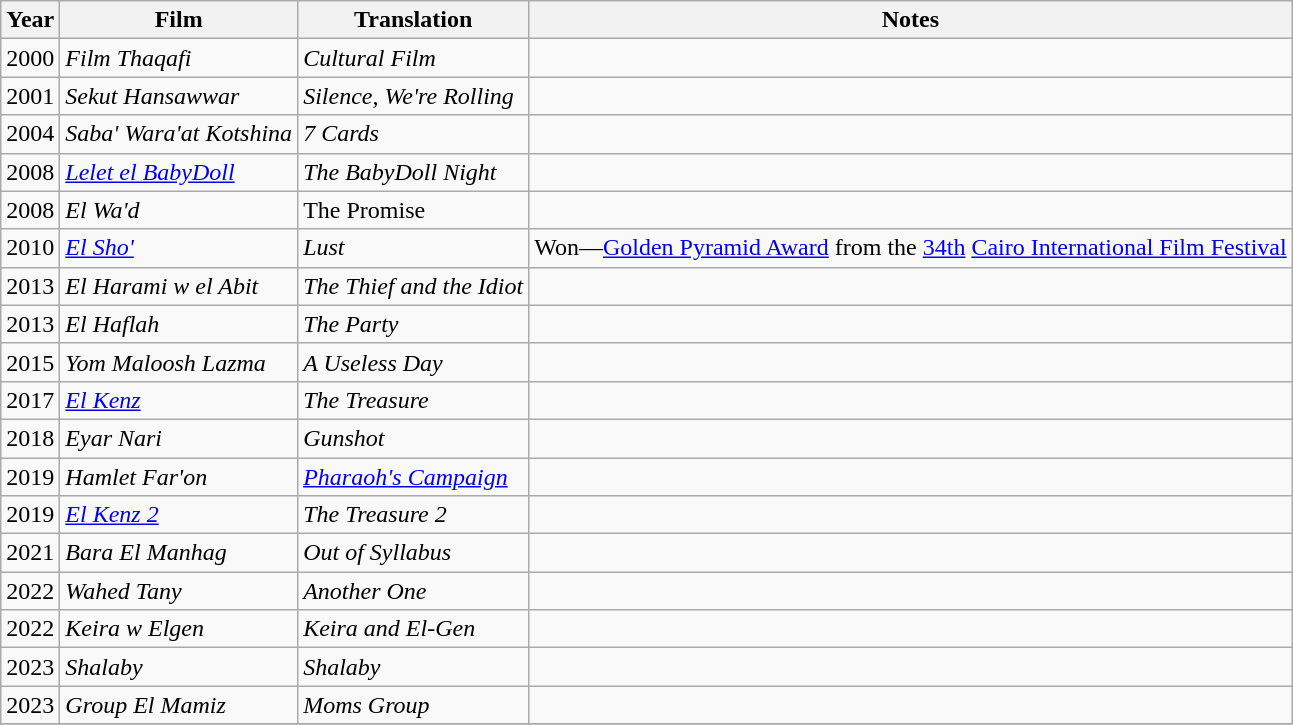<table class="wikitable">
<tr>
<th>Year</th>
<th>Film</th>
<th>Translation</th>
<th>Notes</th>
</tr>
<tr>
<td>2000</td>
<td><em>Film Thaqafi</em></td>
<td><em>Cultural Film</em></td>
<td></td>
</tr>
<tr>
<td>2001</td>
<td><em>Sekut Hansawwar</em></td>
<td><em>Silence, We're Rolling</em></td>
<td></td>
</tr>
<tr>
<td>2004</td>
<td><em>Saba' Wara'at    Kotshina</em></td>
<td><em> 7 Cards</em></td>
<td></td>
</tr>
<tr>
<td>2008</td>
<td><em><a href='#'>Lelet el BabyDoll</a></em></td>
<td><em>The BabyDoll Night </em></td>
<td></td>
</tr>
<tr>
<td>2008</td>
<td><em>El Wa'd</em></td>
<td>The Promise</td>
<td></td>
</tr>
<tr>
<td>2010</td>
<td><em><a href='#'>El Sho'</a> </em></td>
<td><em>Lust</em></td>
<td>Won—<a href='#'>Golden Pyramid Award</a> from the <a href='#'>34th</a> <a href='#'>Cairo International Film Festival</a></td>
</tr>
<tr>
<td>2013</td>
<td><em>El Harami w el Abit</em></td>
<td><em>The Thief and the Idiot </em></td>
<td></td>
</tr>
<tr>
<td>2013</td>
<td><em>El Haflah </em></td>
<td><em>The Party</em></td>
<td></td>
</tr>
<tr>
<td>2015</td>
<td><em>Yom Maloosh Lazma</em></td>
<td><em>A Useless Day</em></td>
<td></td>
</tr>
<tr>
<td>2017</td>
<td><em><a href='#'>El Kenz</a></em></td>
<td><em>The Treasure</em></td>
<td></td>
</tr>
<tr>
<td>2018</td>
<td><em>Eyar Nari</em></td>
<td><em>Gunshot</em></td>
<td></td>
</tr>
<tr>
<td>2019</td>
<td><em>Hamlet Far'on</em></td>
<td><em><a href='#'>Pharaoh's Campaign</a></em></td>
<td></td>
</tr>
<tr>
<td>2019</td>
<td><em><a href='#'>El Kenz 2</a></em></td>
<td><em>The Treasure 2</em></td>
<td></td>
</tr>
<tr>
<td>2021</td>
<td><em>Bara El Manhag</em></td>
<td><em>Out of Syllabus</em></td>
<td></td>
</tr>
<tr>
<td>2022</td>
<td><em>Wahed Tany</em></td>
<td><em>Another One</em></td>
<td></td>
</tr>
<tr>
<td>2022</td>
<td><em>Keira w Elgen</em></td>
<td><em>Keira and El-Gen</em></td>
<td></td>
</tr>
<tr>
<td>2023</td>
<td><em>Shalaby</em></td>
<td><em>Shalaby </em></td>
<td></td>
</tr>
<tr>
<td>2023</td>
<td><em>Group El Mamiz</em></td>
<td><em>Moms Group </em></td>
<td></td>
</tr>
<tr>
</tr>
</table>
